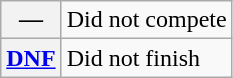<table class="wikitable">
<tr>
<th scope="row">—</th>
<td>Did not compete</td>
</tr>
<tr>
<th scope="row"><a href='#'>DNF</a></th>
<td>Did not finish</td>
</tr>
</table>
